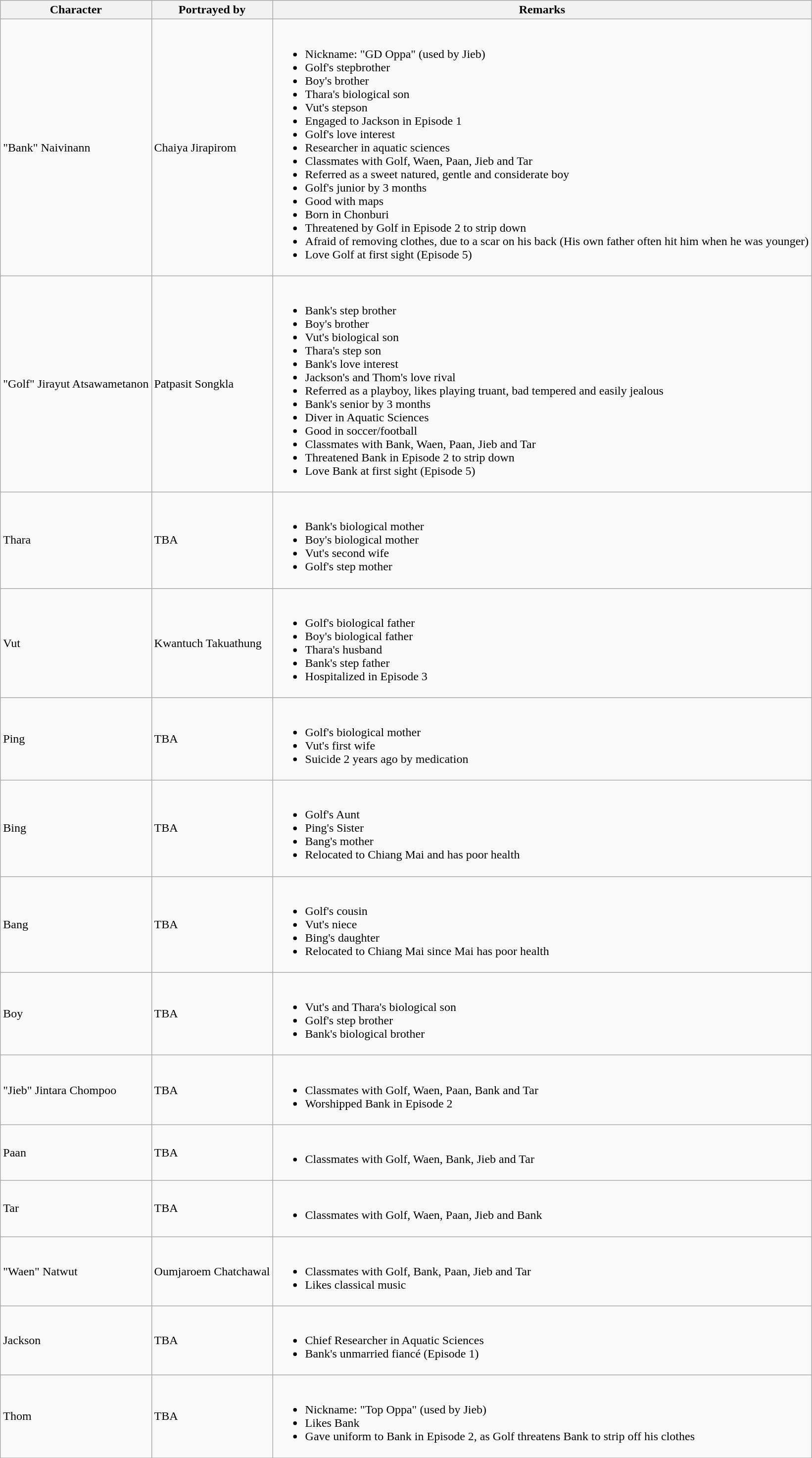<table class="wikitable sortable">
<tr>
<th>Character</th>
<th>Portrayed by</th>
<th>Remarks</th>
</tr>
<tr>
<td>"Bank" Naivinann</td>
<td>Chaiya Jirapirom</td>
<td><br><ul><li>Nickname: "GD Oppa" (used by Jieb)</li><li>Golf's stepbrother</li><li>Boy's brother</li><li>Thara's biological son</li><li>Vut's stepson</li><li>Engaged to Jackson in Episode 1</li><li>Golf's love interest</li><li>Researcher in aquatic sciences</li><li>Classmates with Golf, Waen, Paan, Jieb and Tar</li><li>Referred as a sweet natured, gentle and considerate boy</li><li>Golf's junior by 3 months</li><li>Good with maps</li><li>Born in Chonburi</li><li>Threatened by Golf in Episode 2 to strip down</li><li>Afraid of removing clothes, due to a scar on his back (His own father often hit him when he was younger)</li><li>Love Golf at first sight (Episode 5)</li></ul></td>
</tr>
<tr>
<td>"Golf" Jirayut Atsawametanon</td>
<td>Patpasit Songkla</td>
<td><br><ul><li>Bank's step brother</li><li>Boy's brother</li><li>Vut's biological son</li><li>Thara's step son</li><li>Bank's love interest</li><li>Jackson's and Thom's love rival</li><li>Referred as a playboy, likes playing truant, bad tempered and easily jealous</li><li>Bank's senior by 3 months</li><li>Diver in Aquatic Sciences</li><li>Good in soccer/football</li><li>Classmates with Bank, Waen, Paan, Jieb and Tar</li><li>Threatened Bank in Episode 2 to strip down</li><li>Love Bank at first sight (Episode 5)</li></ul></td>
</tr>
<tr>
<td>Thara</td>
<td>TBA</td>
<td><br><ul><li>Bank's biological mother</li><li>Boy's biological mother</li><li>Vut's second wife</li><li>Golf's step mother</li></ul></td>
</tr>
<tr>
<td>Vut</td>
<td>Kwantuch Takuathung</td>
<td><br><ul><li>Golf's biological father</li><li>Boy's biological father</li><li>Thara's husband</li><li>Bank's step father</li><li>Hospitalized in Episode 3</li></ul></td>
</tr>
<tr>
<td>Ping</td>
<td>TBA</td>
<td><br><ul><li>Golf's biological mother</li><li>Vut's first wife</li><li>Suicide 2 years ago by medication</li></ul></td>
</tr>
<tr>
<td>Bing</td>
<td>TBA</td>
<td><br><ul><li>Golf's Aunt</li><li>Ping's Sister</li><li>Bang's mother</li><li>Relocated to Chiang Mai and has poor health</li></ul></td>
</tr>
<tr>
<td>Bang</td>
<td>TBA</td>
<td><br><ul><li>Golf's cousin</li><li>Vut's niece</li><li>Bing's daughter</li><li>Relocated to Chiang Mai since Mai has poor health</li></ul></td>
</tr>
<tr>
<td>Boy</td>
<td>TBA</td>
<td><br><ul><li>Vut's and Thara's biological son</li><li>Golf's step brother</li><li>Bank's biological brother</li></ul></td>
</tr>
<tr>
<td>"Jieb" Jintara Chompoo</td>
<td>TBA</td>
<td><br><ul><li>Classmates with Golf, Waen, Paan, Bank and Tar</li><li>Worshipped Bank in Episode 2</li></ul></td>
</tr>
<tr>
<td>Paan</td>
<td>TBA</td>
<td><br><ul><li>Classmates with Golf, Waen, Bank, Jieb and Tar</li></ul></td>
</tr>
<tr>
<td>Tar</td>
<td>TBA</td>
<td><br><ul><li>Classmates with Golf, Waen, Paan, Jieb and Bank</li></ul></td>
</tr>
<tr>
<td>"Waen" Natwut</td>
<td>Oumjaroem Chatchawal</td>
<td><br><ul><li>Classmates with Golf, Bank, Paan, Jieb and Tar</li><li>Likes classical music</li></ul></td>
</tr>
<tr>
<td>Jackson</td>
<td>TBA</td>
<td><br><ul><li>Chief Researcher in Aquatic Sciences</li><li>Bank's unmarried fiancé (Episode 1)</li></ul></td>
</tr>
<tr>
<td>Thom</td>
<td>TBA</td>
<td><br><ul><li>Nickname: "Top Oppa" (used by Jieb)</li><li>Likes Bank</li><li>Gave uniform to Bank in Episode 2, as Golf threatens Bank to strip off his clothes</li></ul></td>
</tr>
<tr>
</tr>
</table>
